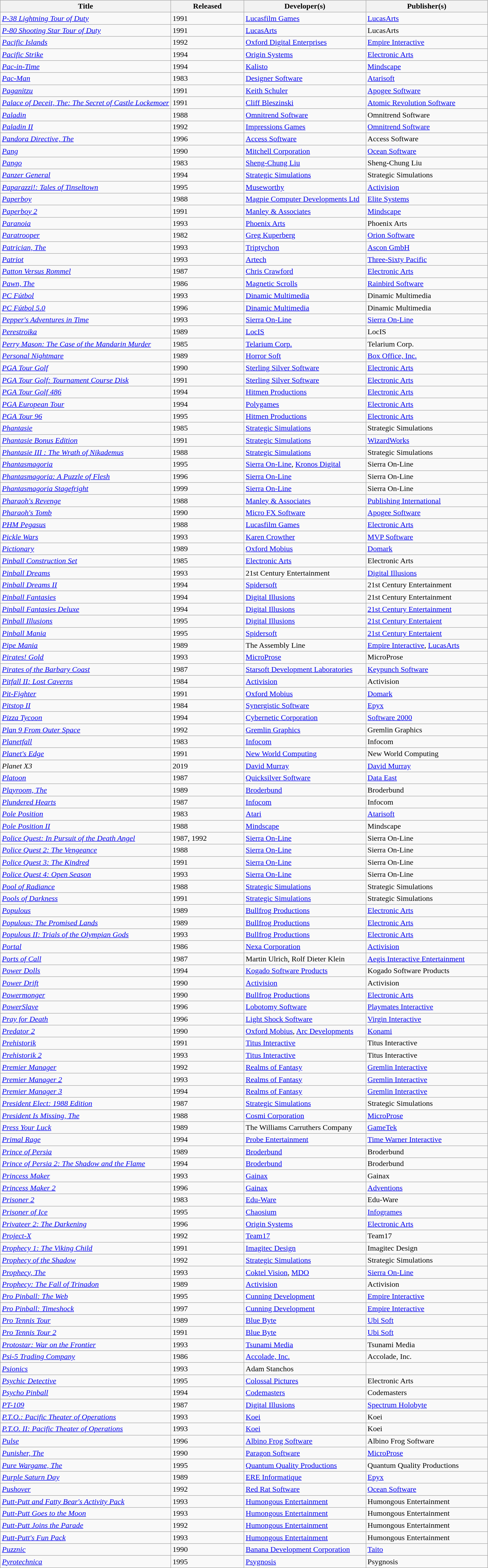<table class="wikitable sortable">
<tr>
<th width=35%>Title</th>
<th width=15%>Released</th>
<th width=25%>Developer(s)</th>
<th width=25%>Publisher(s)</th>
</tr>
<tr>
<td><em><a href='#'>P-38 Lightning Tour of Duty</a></em></td>
<td>1991</td>
<td><a href='#'>Lucasfilm Games</a></td>
<td><a href='#'>LucasArts</a></td>
</tr>
<tr>
<td><em><a href='#'>P-80 Shooting Star Tour of Duty</a></em></td>
<td>1991</td>
<td><a href='#'>LucasArts</a></td>
<td>LucasArts</td>
</tr>
<tr>
<td><em><a href='#'>Pacific Islands</a></em></td>
<td>1992</td>
<td><a href='#'>Oxford Digital Enterprises</a></td>
<td><a href='#'>Empire Interactive</a></td>
</tr>
<tr>
<td><em><a href='#'>Pacific Strike</a></em></td>
<td>1994</td>
<td><a href='#'>Origin Systems</a></td>
<td><a href='#'>Electronic Arts</a></td>
</tr>
<tr>
<td><em><a href='#'>Pac-in-Time</a></em></td>
<td>1994</td>
<td><a href='#'>Kalisto</a></td>
<td><a href='#'>Mindscape</a></td>
</tr>
<tr>
<td><em><a href='#'>Pac-Man</a></em></td>
<td>1983</td>
<td><a href='#'>Designer Software</a></td>
<td><a href='#'>Atarisoft</a></td>
</tr>
<tr>
<td><em><a href='#'>Paganitzu</a></em></td>
<td>1991</td>
<td><a href='#'>Keith Schuler</a></td>
<td><a href='#'>Apogee Software</a></td>
</tr>
<tr>
<td><em><a href='#'>Palace of Deceit, The: The Secret of Castle Lockemoer</a></em></td>
<td>1991</td>
<td><a href='#'>Cliff Bleszinski</a></td>
<td><a href='#'>Atomic Revolution Software</a></td>
</tr>
<tr>
<td><em><a href='#'>Paladin</a></em></td>
<td>1988</td>
<td><a href='#'>Omnitrend Software</a></td>
<td>Omnitrend Software</td>
</tr>
<tr>
<td><em><a href='#'>Paladin II</a></em></td>
<td>1992</td>
<td><a href='#'>Impressions Games</a></td>
<td><a href='#'>Omnitrend Software</a></td>
</tr>
<tr>
<td><em><a href='#'>Pandora Directive, The</a></em></td>
<td>1996</td>
<td><a href='#'>Access Software</a></td>
<td>Access Software</td>
</tr>
<tr>
<td><em><a href='#'>Pang</a></em></td>
<td>1990</td>
<td><a href='#'>Mitchell Corporation</a></td>
<td><a href='#'>Ocean Software</a></td>
</tr>
<tr>
<td><em><a href='#'>Pango</a></em></td>
<td>1983</td>
<td><a href='#'>Sheng-Chung Liu</a></td>
<td>Sheng-Chung Liu</td>
</tr>
<tr>
<td><em><a href='#'>Panzer General</a></em></td>
<td>1994</td>
<td><a href='#'>Strategic Simulations</a></td>
<td>Strategic Simulations</td>
</tr>
<tr>
<td><em><a href='#'>Paparazzi!: Tales of Tinseltown</a></em></td>
<td>1995</td>
<td><a href='#'>Museworthy</a></td>
<td><a href='#'>Activision</a></td>
</tr>
<tr>
<td><em><a href='#'>Paperboy</a></em></td>
<td>1988</td>
<td><a href='#'>Magpie Computer Developments Ltd</a></td>
<td><a href='#'>Elite Systems</a></td>
</tr>
<tr>
<td><em><a href='#'>Paperboy 2</a></em></td>
<td>1991</td>
<td><a href='#'>Manley & Associates</a></td>
<td><a href='#'>Mindscape</a></td>
</tr>
<tr>
<td><em><a href='#'>Paranoia</a></em></td>
<td>1993</td>
<td><a href='#'>Phoenix Arts</a></td>
<td>Phoenix Arts</td>
</tr>
<tr>
<td><em><a href='#'>Paratrooper</a></em></td>
<td>1982</td>
<td><a href='#'>Greg Kuperberg</a></td>
<td><a href='#'>Orion Software</a></td>
</tr>
<tr>
<td><em><a href='#'>Patrician, The</a></em></td>
<td>1993</td>
<td><a href='#'>Triptychon</a></td>
<td><a href='#'>Ascon GmbH</a></td>
</tr>
<tr>
<td><em><a href='#'>Patriot</a></em></td>
<td>1993</td>
<td><a href='#'>Artech</a></td>
<td><a href='#'>Three-Sixty Pacific</a></td>
</tr>
<tr>
<td><em><a href='#'>Patton Versus Rommel</a></em></td>
<td>1987</td>
<td><a href='#'>Chris Crawford</a></td>
<td><a href='#'>Electronic Arts</a></td>
</tr>
<tr>
<td><em><a href='#'>Pawn, The</a></em></td>
<td>1986</td>
<td><a href='#'>Magnetic Scrolls</a></td>
<td><a href='#'>Rainbird Software</a></td>
</tr>
<tr>
<td><em><a href='#'>PC Fútbol</a></em></td>
<td>1993</td>
<td><a href='#'>Dinamic Multimedia</a></td>
<td>Dinamic Multimedia</td>
</tr>
<tr>
<td><em><a href='#'>PC Fútbol 5.0</a></em></td>
<td>1996</td>
<td><a href='#'>Dinamic Multimedia</a></td>
<td>Dinamic Multimedia</td>
</tr>
<tr>
<td><em><a href='#'>Pepper's Adventures in Time</a></em></td>
<td>1993</td>
<td><a href='#'>Sierra On-Line</a></td>
<td><a href='#'>Sierra On-Line</a></td>
</tr>
<tr>
<td><em><a href='#'>Perestroika</a></em></td>
<td>1989</td>
<td><a href='#'>LocIS</a></td>
<td>LocIS</td>
</tr>
<tr>
<td><em><a href='#'>Perry Mason: The Case of the Mandarin Murder</a></em></td>
<td>1985</td>
<td><a href='#'>Telarium Corp.</a></td>
<td>Telarium Corp.</td>
</tr>
<tr>
<td><em><a href='#'>Personal Nightmare</a></em></td>
<td>1989</td>
<td><a href='#'>Horror Soft</a></td>
<td><a href='#'>Box Office, Inc.</a></td>
</tr>
<tr>
<td><em><a href='#'>PGA Tour Golf</a></em></td>
<td>1990</td>
<td><a href='#'>Sterling Silver Software</a></td>
<td><a href='#'>Electronic Arts</a></td>
</tr>
<tr>
<td><em><a href='#'>PGA Tour Golf: Tournament Course Disk</a></em></td>
<td>1991</td>
<td><a href='#'>Sterling Silver Software</a></td>
<td><a href='#'>Electronic Arts</a></td>
</tr>
<tr>
<td><em><a href='#'>PGA Tour Golf 486</a></em></td>
<td>1994</td>
<td><a href='#'>Hitmen Productions</a></td>
<td><a href='#'>Electronic Arts</a></td>
</tr>
<tr>
<td><em><a href='#'>PGA European Tour</a></em></td>
<td>1994</td>
<td><a href='#'>Polygames</a></td>
<td><a href='#'>Electronic Arts</a></td>
</tr>
<tr>
<td><em><a href='#'>PGA Tour 96</a></em></td>
<td>1995</td>
<td><a href='#'>Hitmen Productions</a></td>
<td><a href='#'>Electronic Arts</a></td>
</tr>
<tr>
<td><em><a href='#'>Phantasie</a></em></td>
<td>1985</td>
<td><a href='#'>Strategic Simulations</a></td>
<td>Strategic Simulations</td>
</tr>
<tr>
<td><em><a href='#'>Phantasie Bonus Edition</a></em></td>
<td>1991</td>
<td><a href='#'>Strategic Simulations</a></td>
<td><a href='#'>WizardWorks</a></td>
</tr>
<tr>
<td><em><a href='#'>Phantasie III : The Wrath of Nikademus</a></em></td>
<td>1988</td>
<td><a href='#'>Strategic Simulations</a></td>
<td>Strategic Simulations</td>
</tr>
<tr>
<td><em><a href='#'>Phantasmagoria</a></em></td>
<td>1995</td>
<td><a href='#'>Sierra On-Line</a>, <a href='#'>Kronos Digital</a></td>
<td>Sierra On-Line</td>
</tr>
<tr>
<td><em><a href='#'>Phantasmagoria: A Puzzle of Flesh</a></em></td>
<td>1996</td>
<td><a href='#'>Sierra On-Line</a></td>
<td>Sierra On-Line</td>
</tr>
<tr>
<td><em><a href='#'>Phantasmagoria Stagefright</a></em></td>
<td>1999</td>
<td><a href='#'>Sierra On-Line</a></td>
<td>Sierra On-Line</td>
</tr>
<tr>
<td><em><a href='#'>Pharaoh's Revenge</a></em></td>
<td>1988</td>
<td><a href='#'>Manley & Associates</a></td>
<td><a href='#'>Publishing International</a></td>
</tr>
<tr>
<td><em><a href='#'>Pharaoh's Tomb</a></em></td>
<td>1990</td>
<td><a href='#'>Micro FX Software</a></td>
<td><a href='#'>Apogee Software</a></td>
</tr>
<tr>
<td><em><a href='#'>PHM Pegasus</a></em></td>
<td>1988</td>
<td><a href='#'>Lucasfilm Games</a></td>
<td><a href='#'>Electronic Arts</a></td>
</tr>
<tr>
<td><em><a href='#'>Pickle Wars</a></em></td>
<td>1993</td>
<td><a href='#'>Karen Crowther</a></td>
<td><a href='#'>MVP Software</a></td>
</tr>
<tr>
<td><em><a href='#'>Pictionary</a></em></td>
<td>1989</td>
<td><a href='#'>Oxford Mobius</a></td>
<td><a href='#'>Domark</a></td>
</tr>
<tr>
<td><em><a href='#'>Pinball Construction Set</a></em></td>
<td>1985</td>
<td><a href='#'>Electronic Arts</a></td>
<td>Electronic Arts</td>
</tr>
<tr>
<td><em><a href='#'>Pinball Dreams</a></em></td>
<td>1993</td>
<td>21st Century Entertainment</td>
<td><a href='#'>Digital Illusions</a></td>
</tr>
<tr>
<td><em><a href='#'>Pinball Dreams II</a></em></td>
<td>1994</td>
<td><a href='#'>Spidersoft</a></td>
<td>21st Century Entertainment</td>
</tr>
<tr>
<td><em><a href='#'>Pinball Fantasies</a></em></td>
<td>1994</td>
<td><a href='#'>Digital Illusions</a></td>
<td>21st Century Entertainment</td>
</tr>
<tr>
<td><em><a href='#'>Pinball Fantasies Deluxe</a></em></td>
<td>1994</td>
<td><a href='#'>Digital Illusions</a></td>
<td><a href='#'>21st Century Entertainment</a></td>
</tr>
<tr>
<td><em><a href='#'>Pinball Illusions</a></em></td>
<td>1995</td>
<td><a href='#'>Digital Illusions</a></td>
<td><a href='#'>21st Century Entertaient</a></td>
</tr>
<tr>
<td><em><a href='#'>Pinball Mania</a></em></td>
<td>1995</td>
<td><a href='#'>Spidersoft</a></td>
<td><a href='#'>21st Century Entertaient</a></td>
</tr>
<tr>
<td><em><a href='#'>Pipe Mania</a></em></td>
<td>1989</td>
<td>The Assembly Line</td>
<td><a href='#'>Empire Interactive</a>, <a href='#'>LucasArts</a></td>
</tr>
<tr>
<td><em><a href='#'>Pirates! Gold</a></em></td>
<td>1993</td>
<td><a href='#'>MicroProse</a></td>
<td>MicroProse</td>
</tr>
<tr>
<td><em><a href='#'>Pirates of the Barbary Coast</a></em></td>
<td>1987</td>
<td><a href='#'>Starsoft Development Laboratories</a></td>
<td><a href='#'>Keypunch Software</a></td>
</tr>
<tr>
<td><em><a href='#'>Pitfall II: Lost Caverns</a></em></td>
<td>1984</td>
<td><a href='#'>Activision</a></td>
<td>Activision</td>
</tr>
<tr>
<td><em><a href='#'>Pit-Fighter</a></em></td>
<td>1991</td>
<td><a href='#'>Oxford Mobius</a></td>
<td><a href='#'>Domark</a></td>
</tr>
<tr>
<td><em><a href='#'>Pitstop II</a></em></td>
<td>1984</td>
<td><a href='#'>Synergistic Software</a></td>
<td><a href='#'>Epyx</a></td>
</tr>
<tr>
<td><em><a href='#'>Pizza Tycoon</a></em></td>
<td>1994</td>
<td><a href='#'>Cybernetic Corporation</a></td>
<td><a href='#'>Software 2000</a></td>
</tr>
<tr>
<td><em><a href='#'>Plan 9 From Outer Space</a></em></td>
<td>1992</td>
<td><a href='#'>Gremlin Graphics</a></td>
<td>Gremlin Graphics</td>
</tr>
<tr>
<td><em><a href='#'>Planetfall</a></em></td>
<td>1983</td>
<td><a href='#'>Infocom</a></td>
<td>Infocom</td>
</tr>
<tr>
<td><em><a href='#'>Planet's Edge</a></em></td>
<td>1991</td>
<td><a href='#'>New World Computing</a></td>
<td>New World Computing</td>
</tr>
<tr>
<td><em>Planet X3</em></td>
<td>2019</td>
<td><a href='#'>David Murray</a></td>
<td><a href='#'>David Murray</a></td>
</tr>
<tr>
<td><em><a href='#'>Platoon</a></em></td>
<td>1987</td>
<td><a href='#'>Quicksilver Software</a></td>
<td><a href='#'>Data East</a></td>
</tr>
<tr>
<td><em><a href='#'>Playroom, The</a></em></td>
<td>1989</td>
<td><a href='#'>Broderbund</a></td>
<td>Broderbund</td>
</tr>
<tr>
<td><em><a href='#'>Plundered Hearts</a></em></td>
<td>1987</td>
<td><a href='#'>Infocom</a></td>
<td>Infocom</td>
</tr>
<tr>
<td><em><a href='#'>Pole Position</a></em></td>
<td>1983</td>
<td><a href='#'>Atari</a></td>
<td><a href='#'>Atarisoft</a></td>
</tr>
<tr>
<td><em><a href='#'>Pole Position II</a></em></td>
<td>1988</td>
<td><a href='#'>Mindscape</a></td>
<td>Mindscape</td>
</tr>
<tr>
<td><em><a href='#'>Police Quest: In Pursuit of the Death Angel</a></em></td>
<td>1987, 1992</td>
<td><a href='#'>Sierra On-Line</a></td>
<td>Sierra On-Line</td>
</tr>
<tr>
<td><em><a href='#'>Police Quest 2: The Vengeance</a></em></td>
<td>1988</td>
<td><a href='#'>Sierra On-Line</a></td>
<td>Sierra On-Line</td>
</tr>
<tr>
<td><em><a href='#'>Police Quest 3: The Kindred</a></em></td>
<td>1991</td>
<td><a href='#'>Sierra On-Line</a></td>
<td>Sierra On-Line</td>
</tr>
<tr>
<td><em><a href='#'>Police Quest 4: Open Season</a></em></td>
<td>1993</td>
<td><a href='#'>Sierra On-Line</a></td>
<td>Sierra On-Line</td>
</tr>
<tr>
<td><em><a href='#'>Pool of Radiance</a></em></td>
<td>1988</td>
<td><a href='#'>Strategic Simulations</a></td>
<td>Strategic Simulations</td>
</tr>
<tr>
<td><em><a href='#'>Pools of Darkness</a></em></td>
<td>1991</td>
<td><a href='#'>Strategic Simulations</a></td>
<td>Strategic Simulations</td>
</tr>
<tr>
<td><em><a href='#'>Populous</a></em></td>
<td>1989</td>
<td><a href='#'>Bullfrog Productions</a></td>
<td><a href='#'>Electronic Arts</a></td>
</tr>
<tr>
<td><em><a href='#'>Populous: The Promised Lands</a></em></td>
<td>1989</td>
<td><a href='#'>Bullfrog Productions</a></td>
<td><a href='#'>Electronic Arts</a></td>
</tr>
<tr>
<td><em><a href='#'>Populous II: Trials of the Olympian Gods</a></em></td>
<td>1993</td>
<td><a href='#'>Bullfrog Productions</a></td>
<td><a href='#'>Electronic Arts</a></td>
</tr>
<tr>
<td><em><a href='#'>Portal</a></em></td>
<td>1986</td>
<td><a href='#'>Nexa Corporation</a></td>
<td><a href='#'>Activision</a></td>
</tr>
<tr>
<td><em><a href='#'>Ports of Call</a></em></td>
<td>1987</td>
<td>Martin Ulrich, Rolf Dieter Klein</td>
<td><a href='#'>Aegis Interactive Entertainment</a></td>
</tr>
<tr>
<td><em><a href='#'>Power Dolls</a></em></td>
<td>1994</td>
<td><a href='#'>Kogado Software Products</a></td>
<td>Kogado Software Products</td>
</tr>
<tr>
<td><em><a href='#'>Power Drift</a></em></td>
<td>1990</td>
<td><a href='#'>Activision</a></td>
<td>Activision</td>
</tr>
<tr>
<td><em><a href='#'>Powermonger</a></em></td>
<td>1990</td>
<td><a href='#'>Bullfrog Productions</a></td>
<td><a href='#'>Electronic Arts</a></td>
</tr>
<tr>
<td><em><a href='#'>PowerSlave</a></em></td>
<td>1996</td>
<td><a href='#'>Lobotomy Software</a></td>
<td><a href='#'>Playmates Interactive</a></td>
</tr>
<tr>
<td><em><a href='#'>Pray for Death</a></em></td>
<td>1996</td>
<td><a href='#'>Light Shock Software</a></td>
<td><a href='#'>Virgin Interactive</a></td>
</tr>
<tr>
<td><em><a href='#'>Predator 2</a></em></td>
<td>1990</td>
<td><a href='#'>Oxford Mobius</a>, <a href='#'>Arc Developments</a></td>
<td><a href='#'>Konami</a></td>
</tr>
<tr>
<td><em><a href='#'>Prehistorik</a></em></td>
<td>1991</td>
<td><a href='#'>Titus Interactive</a></td>
<td>Titus Interactive</td>
</tr>
<tr>
<td><em><a href='#'>Prehistorik 2</a></em></td>
<td>1993</td>
<td><a href='#'>Titus Interactive</a></td>
<td>Titus Interactive</td>
</tr>
<tr>
<td><em><a href='#'>Premier Manager</a></em></td>
<td>1992</td>
<td><a href='#'>Realms of Fantasy</a></td>
<td><a href='#'>Gremlin Interactive</a></td>
</tr>
<tr>
<td><em><a href='#'>Premier Manager 2</a></em></td>
<td>1993</td>
<td><a href='#'>Realms of Fantasy</a></td>
<td><a href='#'>Gremlin Interactive</a></td>
</tr>
<tr>
<td><em><a href='#'>Premier Manager 3</a></em></td>
<td>1994</td>
<td><a href='#'>Realms of Fantasy</a></td>
<td><a href='#'>Gremlin Interactive</a></td>
</tr>
<tr>
<td><em><a href='#'>President Elect: 1988 Edition</a></em></td>
<td>1987</td>
<td><a href='#'>Strategic Simulations</a></td>
<td>Strategic Simulations</td>
</tr>
<tr>
<td><em><a href='#'>President Is Missing, The</a></em></td>
<td>1988</td>
<td><a href='#'>Cosmi Corporation</a></td>
<td><a href='#'>MicroProse</a></td>
</tr>
<tr>
<td><em><a href='#'>Press Your Luck</a></em></td>
<td>1989</td>
<td>The Williams Carruthers Company</td>
<td><a href='#'>GameTek</a></td>
</tr>
<tr>
<td><em><a href='#'>Primal Rage</a></em></td>
<td>1994</td>
<td><a href='#'>Probe Entertainment</a></td>
<td><a href='#'>Time Warner Interactive</a></td>
</tr>
<tr>
<td><em><a href='#'>Prince of Persia</a></em></td>
<td>1989</td>
<td><a href='#'>Broderbund</a></td>
<td>Broderbund</td>
</tr>
<tr>
<td><em><a href='#'>Prince of Persia 2: The Shadow and the Flame</a></em></td>
<td>1994</td>
<td><a href='#'>Broderbund</a></td>
<td>Broderbund</td>
</tr>
<tr>
<td><em><a href='#'>Princess Maker</a></em></td>
<td>1993</td>
<td><a href='#'>Gainax</a></td>
<td>Gainax</td>
</tr>
<tr>
<td><em><a href='#'>Princess Maker 2</a></em></td>
<td>1996</td>
<td><a href='#'>Gainax</a></td>
<td><a href='#'>Adventions</a></td>
</tr>
<tr>
<td><em><a href='#'>Prisoner 2</a></em></td>
<td>1983</td>
<td><a href='#'>Edu-Ware</a></td>
<td>Edu-Ware</td>
</tr>
<tr>
<td><em><a href='#'>Prisoner of Ice</a></em></td>
<td>1995</td>
<td><a href='#'>Chaosium</a></td>
<td><a href='#'>Infogrames</a></td>
</tr>
<tr>
<td><em><a href='#'>Privateer 2: The Darkening</a></em></td>
<td>1996</td>
<td><a href='#'>Origin Systems</a></td>
<td><a href='#'>Electronic Arts</a></td>
</tr>
<tr>
<td><em><a href='#'>Project-X</a></em></td>
<td>1992</td>
<td><a href='#'>Team17</a></td>
<td>Team17</td>
</tr>
<tr>
<td><em><a href='#'>Prophecy 1: The Viking Child</a></em></td>
<td>1991</td>
<td><a href='#'>Imagitec Design</a></td>
<td>Imagitec Design</td>
</tr>
<tr>
<td><em><a href='#'>Prophecy of the Shadow</a></em></td>
<td>1992</td>
<td><a href='#'>Strategic Simulations</a></td>
<td>Strategic Simulations</td>
</tr>
<tr>
<td><em><a href='#'>Prophecy, The</a></em></td>
<td>1993</td>
<td><a href='#'>Coktel Vision</a>, <a href='#'>MDO</a></td>
<td><a href='#'>Sierra On-Line</a></td>
</tr>
<tr>
<td><em><a href='#'>Prophecy: The Fall of Trinadon</a></em></td>
<td>1989</td>
<td><a href='#'>Activision</a></td>
<td>Activision</td>
</tr>
<tr>
<td><em><a href='#'>Pro Pinball: The Web</a></em></td>
<td>1995</td>
<td><a href='#'>Cunning Development</a></td>
<td><a href='#'>Empire Interactive</a></td>
</tr>
<tr>
<td><em><a href='#'>Pro Pinball: Timeshock</a></em></td>
<td>1997</td>
<td><a href='#'>Cunning Development</a></td>
<td><a href='#'>Empire Interactive</a></td>
</tr>
<tr>
<td><em><a href='#'>Pro Tennis Tour</a></em></td>
<td>1989</td>
<td><a href='#'>Blue Byte</a></td>
<td><a href='#'>Ubi Soft</a></td>
</tr>
<tr>
<td><em><a href='#'>Pro Tennis Tour 2</a></em></td>
<td>1991</td>
<td><a href='#'>Blue Byte</a></td>
<td><a href='#'>Ubi Soft</a></td>
</tr>
<tr>
<td><em><a href='#'>Protostar: War on the Frontier</a></em></td>
<td>1993</td>
<td><a href='#'>Tsunami Media</a></td>
<td>Tsunami Media</td>
</tr>
<tr>
<td><em><a href='#'>Psi-5 Trading Company</a></em></td>
<td>1986</td>
<td><a href='#'>Accolade, Inc.</a></td>
<td>Accolade, Inc.</td>
</tr>
<tr>
<td><em><a href='#'>Psionics</a></em></td>
<td>1993</td>
<td>Adam Stanchos</td>
<td></td>
</tr>
<tr>
<td><em><a href='#'>Psychic Detective</a></em></td>
<td>1995</td>
<td><a href='#'>Colossal Pictures</a></td>
<td>Electronic Arts</td>
</tr>
<tr>
<td><em><a href='#'>Psycho Pinball</a></em></td>
<td>1994</td>
<td><a href='#'>Codemasters</a></td>
<td>Codemasters</td>
</tr>
<tr>
<td><em><a href='#'>PT-109</a></em></td>
<td>1987</td>
<td><a href='#'>Digital Illusions</a></td>
<td><a href='#'>Spectrum Holobyte</a></td>
</tr>
<tr>
<td><em><a href='#'>P.T.O.: Pacific Theater of Operations</a></em></td>
<td>1993</td>
<td><a href='#'>Koei</a></td>
<td>Koei</td>
</tr>
<tr>
<td><em><a href='#'>P.T.O. II: Pacific Theater of Operations</a></em></td>
<td>1993</td>
<td><a href='#'>Koei</a></td>
<td>Koei</td>
</tr>
<tr>
<td><em><a href='#'>Pulse</a></em></td>
<td>1996</td>
<td><a href='#'>Albino Frog Software</a></td>
<td>Albino Frog Software</td>
</tr>
<tr>
<td><em><a href='#'>Punisher, The</a></em></td>
<td>1990</td>
<td><a href='#'>Paragon Software</a></td>
<td><a href='#'>MicroProse</a></td>
</tr>
<tr>
<td><em><a href='#'>Pure Wargame, The</a></em></td>
<td>1995</td>
<td><a href='#'>Quantum Quality Productions</a></td>
<td>Quantum Quality Productions</td>
</tr>
<tr>
<td><em><a href='#'>Purple Saturn Day</a></em></td>
<td>1989</td>
<td><a href='#'>ERE Informatique</a></td>
<td><a href='#'>Epyx</a></td>
</tr>
<tr>
<td><em><a href='#'>Pushover</a></em></td>
<td>1992</td>
<td><a href='#'>Red Rat Software</a></td>
<td><a href='#'>Ocean Software</a></td>
</tr>
<tr>
<td><em><a href='#'>Putt-Putt and Fatty Bear's Activity Pack</a></em></td>
<td>1993</td>
<td><a href='#'>Humongous Entertainment</a></td>
<td>Humongous Entertainment</td>
</tr>
<tr>
<td><em><a href='#'>Putt-Putt Goes to the Moon</a></em></td>
<td>1993</td>
<td><a href='#'>Humongous Entertainment</a></td>
<td>Humongous Entertainment</td>
</tr>
<tr>
<td><em><a href='#'>Putt-Putt Joins the Parade</a></em></td>
<td>1992</td>
<td><a href='#'>Humongous Entertainment</a></td>
<td>Humongous Entertainment</td>
</tr>
<tr>
<td><em><a href='#'>Putt-Putt's Fun Pack</a></em></td>
<td>1993</td>
<td><a href='#'>Humongous Entertainment</a></td>
<td>Humongous Entertainment</td>
</tr>
<tr>
<td><em><a href='#'>Puzznic</a></em></td>
<td>1990</td>
<td><a href='#'>Banana Development Corporation</a></td>
<td><a href='#'>Taito</a></td>
</tr>
<tr>
<td><em><a href='#'>Pyrotechnica</a></em></td>
<td>1995</td>
<td><a href='#'>Psygnosis</a></td>
<td>Psygnosis</td>
</tr>
</table>
